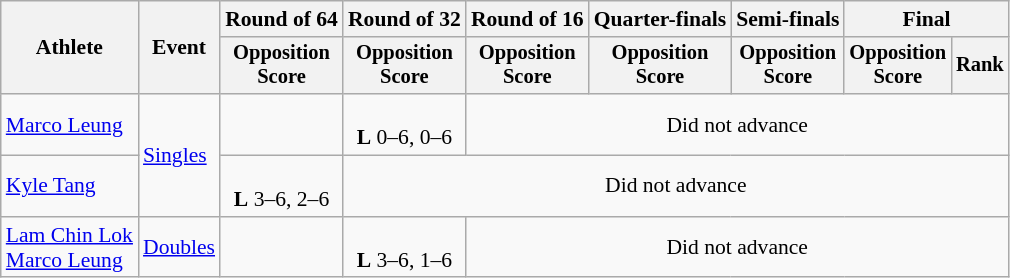<table class=wikitable style="font-size:90%; text-align:center;">
<tr>
<th rowspan="2">Athlete</th>
<th rowspan="2">Event</th>
<th>Round of 64</th>
<th>Round of 32</th>
<th>Round of 16</th>
<th>Quarter-finals</th>
<th>Semi-finals</th>
<th colspan=2>Final</th>
</tr>
<tr style="font-size:95%">
<th>Opposition<br>Score</th>
<th>Opposition<br>Score</th>
<th>Opposition<br>Score</th>
<th>Opposition<br>Score</th>
<th>Opposition<br>Score</th>
<th>Opposition<br>Score</th>
<th>Rank</th>
</tr>
<tr>
<td align=left><a href='#'>Marco Leung</a></td>
<td align=left rowspan=2><a href='#'>Singles</a></td>
<td></td>
<td><br><strong>L</strong> 0–6, 0–6</td>
<td colspan=5>Did not advance</td>
</tr>
<tr>
<td align=left><a href='#'>Kyle Tang</a></td>
<td><br><strong>L</strong> 3–6, 2–6</td>
<td colspan=6>Did not advance</td>
</tr>
<tr>
<td align=left><a href='#'>Lam Chin Lok</a><br><a href='#'>Marco Leung</a></td>
<td align=left><a href='#'>Doubles</a></td>
<td></td>
<td><br><strong>L</strong> 3–6, 1–6</td>
<td colspan=5>Did not advance</td>
</tr>
</table>
